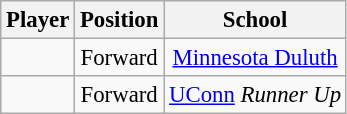<table class="wikitable sortable" style="font-size: 95%;text-align: center;">
<tr>
<th>Player</th>
<th>Position</th>
<th>School</th>
</tr>
<tr>
<td><strong></strong></td>
<td>Forward</td>
<td><a href='#'>Minnesota Duluth</a></td>
</tr>
<tr>
<td></td>
<td>Forward</td>
<td><a href='#'>UConn</a> <em>Runner Up</em></td>
</tr>
</table>
